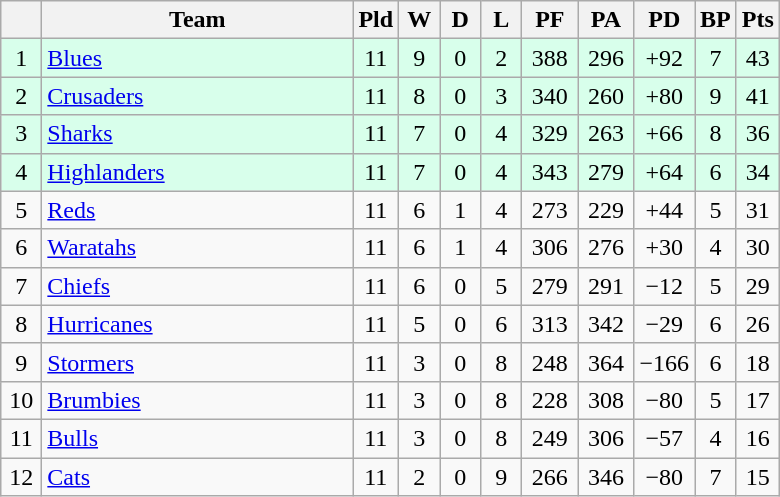<table class="wikitable sortable" style="text-align:center">
<tr>
<th width="20"></th>
<th width="200">Team</th>
<th width="20">Pld</th>
<th width="20">W</th>
<th width="20">D</th>
<th width="20">L</th>
<th width="30">PF</th>
<th width="30">PA</th>
<th width="30">PD</th>
<th width="20">BP</th>
<th width="20">Pts</th>
</tr>
<tr bgcolor=#d8ffeb>
<td>1</td>
<td align=left> <a href='#'>Blues</a></td>
<td>11</td>
<td>9</td>
<td>0</td>
<td>2</td>
<td>388</td>
<td>296</td>
<td>+92</td>
<td>7</td>
<td>43</td>
</tr>
<tr bgcolor=#d8ffeb>
<td>2</td>
<td align=left> <a href='#'>Crusaders</a></td>
<td>11</td>
<td>8</td>
<td>0</td>
<td>3</td>
<td>340</td>
<td>260</td>
<td>+80</td>
<td>9</td>
<td>41</td>
</tr>
<tr bgcolor=#d8ffeb>
<td>3</td>
<td align=left> <a href='#'>Sharks</a></td>
<td>11</td>
<td>7</td>
<td>0</td>
<td>4</td>
<td>329</td>
<td>263</td>
<td>+66</td>
<td>8</td>
<td>36</td>
</tr>
<tr bgcolor=#d8ffeb>
<td>4</td>
<td align=left> <a href='#'>Highlanders</a></td>
<td>11</td>
<td>7</td>
<td>0</td>
<td>4</td>
<td>343</td>
<td>279</td>
<td>+64</td>
<td>6</td>
<td>34</td>
</tr>
<tr>
<td>5</td>
<td align=left> <a href='#'>Reds</a></td>
<td>11</td>
<td>6</td>
<td>1</td>
<td>4</td>
<td>273</td>
<td>229</td>
<td>+44</td>
<td>5</td>
<td>31</td>
</tr>
<tr>
<td>6</td>
<td align=left> <a href='#'>Waratahs</a></td>
<td>11</td>
<td>6</td>
<td>1</td>
<td>4</td>
<td>306</td>
<td>276</td>
<td>+30</td>
<td>4</td>
<td>30</td>
</tr>
<tr>
<td>7</td>
<td align=left> <a href='#'>Chiefs</a></td>
<td>11</td>
<td>6</td>
<td>0</td>
<td>5</td>
<td>279</td>
<td>291</td>
<td>−12</td>
<td>5</td>
<td>29</td>
</tr>
<tr>
<td>8</td>
<td align=left> <a href='#'>Hurricanes</a></td>
<td>11</td>
<td>5</td>
<td>0</td>
<td>6</td>
<td>313</td>
<td>342</td>
<td>−29</td>
<td>6</td>
<td>26</td>
</tr>
<tr>
<td>9</td>
<td align=left> <a href='#'>Stormers</a></td>
<td>11</td>
<td>3</td>
<td>0</td>
<td>8</td>
<td>248</td>
<td>364</td>
<td>−166</td>
<td>6</td>
<td>18</td>
</tr>
<tr>
<td>10</td>
<td align=left> <a href='#'>Brumbies</a></td>
<td>11</td>
<td>3</td>
<td>0</td>
<td>8</td>
<td>228</td>
<td>308</td>
<td>−80</td>
<td>5</td>
<td>17</td>
</tr>
<tr>
<td>11</td>
<td align=left> <a href='#'>Bulls</a></td>
<td>11</td>
<td>3</td>
<td>0</td>
<td>8</td>
<td>249</td>
<td>306</td>
<td>−57</td>
<td>4</td>
<td>16</td>
</tr>
<tr>
<td>12</td>
<td align=left> <a href='#'>Cats</a></td>
<td>11</td>
<td>2</td>
<td>0</td>
<td>9</td>
<td>266</td>
<td>346</td>
<td>−80</td>
<td>7</td>
<td>15</td>
</tr>
</table>
